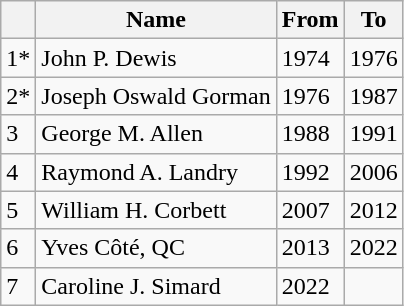<table class="wikitable">
<tr>
<th></th>
<th>Name</th>
<th>From</th>
<th>To</th>
</tr>
<tr>
<td>1*</td>
<td>John P. Dewis</td>
<td>1974</td>
<td>1976</td>
</tr>
<tr>
<td>2*</td>
<td>Joseph Oswald Gorman</td>
<td>1976</td>
<td>1987</td>
</tr>
<tr>
<td>3</td>
<td>George M. Allen</td>
<td>1988</td>
<td>1991</td>
</tr>
<tr>
<td>4</td>
<td>Raymond A. Landry</td>
<td>1992</td>
<td>2006</td>
</tr>
<tr>
<td>5</td>
<td>William H. Corbett</td>
<td>2007</td>
<td>2012</td>
</tr>
<tr>
<td>6</td>
<td>Yves Côté, QC</td>
<td>2013</td>
<td>2022</td>
</tr>
<tr>
<td>7</td>
<td>Caroline J. Simard</td>
<td>2022</td>
<td></td>
</tr>
</table>
